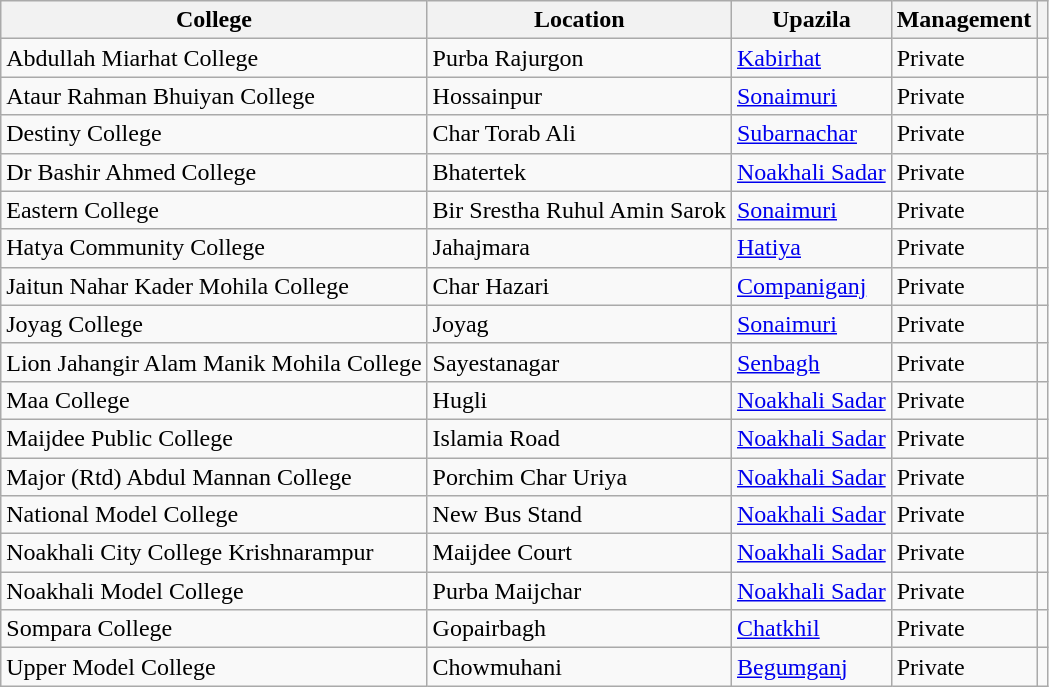<table class="wikitable sortable">
<tr>
<th>College</th>
<th>Location</th>
<th>Upazila</th>
<th>Management</th>
<th></th>
</tr>
<tr>
<td>Abdullah Miarhat College</td>
<td>Purba Rajurgon</td>
<td><a href='#'>Kabirhat</a></td>
<td>Private</td>
<td></td>
</tr>
<tr>
<td>Ataur Rahman Bhuiyan College</td>
<td>Hossainpur</td>
<td><a href='#'>Sonaimuri</a></td>
<td>Private</td>
<td></td>
</tr>
<tr>
<td>Destiny College</td>
<td>Char Torab Ali</td>
<td><a href='#'>Subarnachar</a></td>
<td>Private</td>
<td></td>
</tr>
<tr>
<td>Dr Bashir Ahmed College</td>
<td>Bhatertek</td>
<td><a href='#'>Noakhali Sadar</a></td>
<td>Private</td>
<td></td>
</tr>
<tr>
<td>Eastern College</td>
<td>Bir Srestha Ruhul Amin Sarok</td>
<td><a href='#'>Sonaimuri</a></td>
<td>Private</td>
<td></td>
</tr>
<tr>
<td>Hatya Community College</td>
<td>Jahajmara</td>
<td><a href='#'>Hatiya</a></td>
<td>Private</td>
<td></td>
</tr>
<tr>
<td>Jaitun Nahar Kader Mohila College</td>
<td>Char Hazari</td>
<td><a href='#'>Companiganj</a></td>
<td>Private</td>
<td></td>
</tr>
<tr>
<td>Joyag College</td>
<td>Joyag</td>
<td><a href='#'>Sonaimuri</a></td>
<td>Private</td>
<td></td>
</tr>
<tr>
<td>Lion Jahangir Alam Manik Mohila College</td>
<td>Sayestanagar</td>
<td><a href='#'>Senbagh</a></td>
<td>Private</td>
<td></td>
</tr>
<tr>
<td>Maa College</td>
<td>Hugli</td>
<td><a href='#'>Noakhali Sadar</a></td>
<td>Private</td>
<td></td>
</tr>
<tr>
<td>Maijdee Public College</td>
<td>Islamia Road</td>
<td><a href='#'>Noakhali Sadar</a></td>
<td>Private</td>
<td></td>
</tr>
<tr>
<td>Major (Rtd) Abdul Mannan College</td>
<td>Porchim Char Uriya</td>
<td><a href='#'>Noakhali Sadar</a></td>
<td>Private</td>
<td></td>
</tr>
<tr>
<td>National Model College</td>
<td>New Bus Stand</td>
<td><a href='#'>Noakhali Sadar</a></td>
<td>Private</td>
<td></td>
</tr>
<tr>
<td>Noakhali City College Krishnarampur</td>
<td>Maijdee Court</td>
<td><a href='#'>Noakhali Sadar</a></td>
<td>Private</td>
<td></td>
</tr>
<tr>
<td>Noakhali Model College</td>
<td>Purba Maijchar</td>
<td><a href='#'>Noakhali Sadar</a></td>
<td>Private</td>
<td></td>
</tr>
<tr>
<td>Sompara College</td>
<td>Gopairbagh</td>
<td><a href='#'>Chatkhil</a></td>
<td>Private</td>
<td></td>
</tr>
<tr>
<td>Upper Model College</td>
<td>Chowmuhani</td>
<td><a href='#'>Begumganj</a></td>
<td>Private</td>
<td></td>
</tr>
</table>
